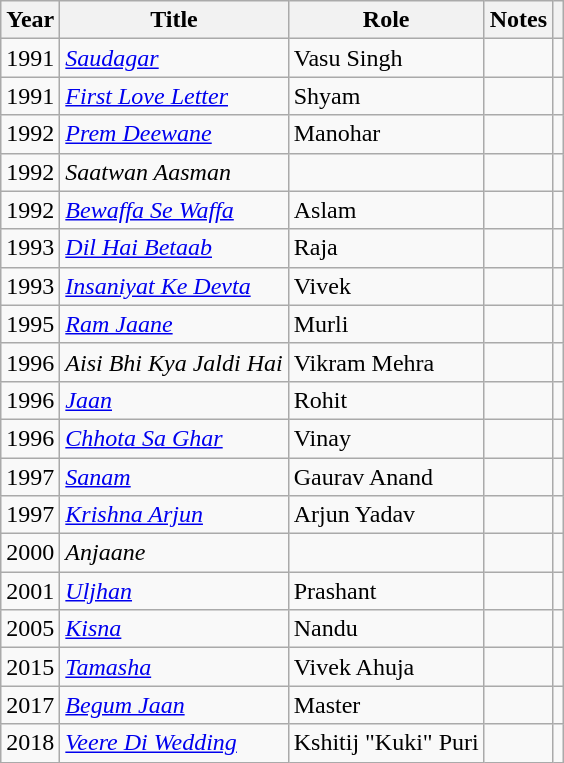<table class="wikitable">
<tr>
<th scope="col">Year</th>
<th scope="col">Title</th>
<th scope="col">Role</th>
<th scope="col" class="unsortable">Notes</th>
<th scope="col" class="unsortable"></th>
</tr>
<tr>
<td>1991</td>
<td><em><a href='#'>Saudagar</a></em></td>
<td>Vasu Singh</td>
<td></td>
<td style="text-align:center;"></td>
</tr>
<tr>
<td>1991</td>
<td><em><a href='#'>First Love Letter</a></em></td>
<td>Shyam</td>
<td></td>
<td style="text-align:center;"></td>
</tr>
<tr>
<td>1992</td>
<td><em><a href='#'>Prem Deewane</a></em></td>
<td>Manohar</td>
<td></td>
<td style="text-align:center;"></td>
</tr>
<tr>
<td>1992</td>
<td><em>Saatwan Aasman</em></td>
<td></td>
<td></td>
<td style="text-align:center;"></td>
</tr>
<tr>
<td>1992</td>
<td><em><a href='#'>Bewaffa Se Waffa</a></em></td>
<td>Aslam</td>
<td></td>
<td style="text-align:center;"></td>
</tr>
<tr>
<td>1993</td>
<td><em><a href='#'>Dil Hai Betaab</a></em></td>
<td>Raja</td>
<td></td>
<td style="text-align:center;"></td>
</tr>
<tr>
<td>1993</td>
<td><em><a href='#'>Insaniyat Ke Devta</a></em></td>
<td>Vivek</td>
<td></td>
<td style="text-align:center;"></td>
</tr>
<tr>
<td>1995</td>
<td><em><a href='#'>Ram Jaane</a></em></td>
<td>Murli</td>
<td></td>
<td style="text-align:center;"></td>
</tr>
<tr>
<td>1996</td>
<td><em>Aisi Bhi Kya Jaldi Hai</em></td>
<td>Vikram Mehra</td>
<td></td>
<td style="text-align:center;"></td>
</tr>
<tr>
<td>1996</td>
<td><em><a href='#'>Jaan</a></em></td>
<td>Rohit</td>
<td></td>
<td style="text-align:center;"></td>
</tr>
<tr>
<td>1996</td>
<td><em><a href='#'>Chhota Sa Ghar</a></em></td>
<td>Vinay</td>
<td></td>
<td style="text-align:center;"></td>
</tr>
<tr>
<td>1997</td>
<td><em><a href='#'>Sanam</a></em></td>
<td>Gaurav Anand</td>
<td></td>
<td style="text-align:center;"></td>
</tr>
<tr>
<td>1997</td>
<td><em><a href='#'>Krishna Arjun</a></em></td>
<td>Arjun Yadav</td>
<td></td>
<td></td>
</tr>
<tr>
<td>2000</td>
<td><em>Anjaane</em></td>
<td></td>
<td></td>
<td style="text-align:center;"></td>
</tr>
<tr>
<td>2001</td>
<td><em><a href='#'>Uljhan</a></em></td>
<td>Prashant</td>
<td></td>
<td style="text-align:center;"></td>
</tr>
<tr>
<td>2005</td>
<td><em><a href='#'>Kisna</a></em></td>
<td>Nandu</td>
<td></td>
<td style="text-align:center;"></td>
</tr>
<tr>
<td>2015</td>
<td><em><a href='#'>Tamasha</a></em></td>
<td>Vivek Ahuja</td>
<td></td>
<td style="text-align:center;"></td>
</tr>
<tr>
<td>2017</td>
<td><em><a href='#'>Begum Jaan</a></em></td>
<td>Master</td>
<td></td>
<td style="text-align:center;"></td>
</tr>
<tr>
<td>2018</td>
<td><em><a href='#'>Veere Di Wedding</a></em></td>
<td>Kshitij "Kuki" Puri</td>
<td></td>
<td style="text-align:center;"></td>
</tr>
</table>
